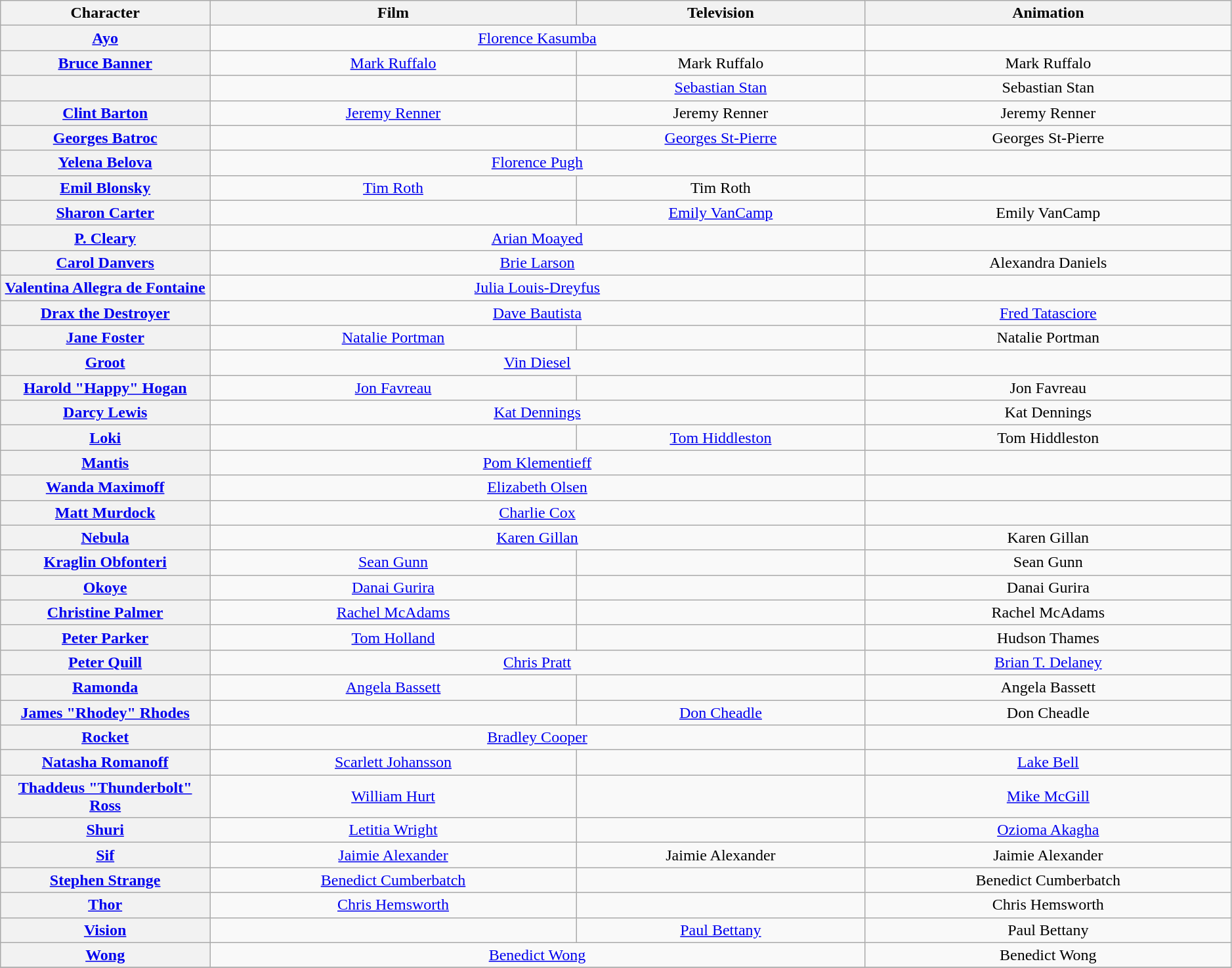<table class="wikitable" style="text-align: center; width: 99%;">
<tr>
<th scope="col" style="width: 17%;">Character</th>
<th scope="col">Film</th>
<th scope="col">Television</th>
<th scope="col">Animation</th>
</tr>
<tr>
<th scope="row"><a href='#'>Ayo</a></th>
<td colspan="2"><a href='#'>Florence Kasumba</a></td>
<td></td>
</tr>
<tr>
<th scope="row"><a href='#'>Bruce Banner<br></a></th>
<td><a href='#'>Mark Ruffalo</a></td>
<td>Mark Ruffalo</td>
<td>Mark Ruffalo</td>
</tr>
<tr>
<th scope="row"><a href='#'><br></a></th>
<td></td>
<td><a href='#'>Sebastian Stan</a></td>
<td>Sebastian Stan</td>
</tr>
<tr>
<th scope="row"><a href='#'>Clint Barton<br></a></th>
<td><a href='#'>Jeremy Renner</a></td>
<td>Jeremy Renner</td>
<td>Jeremy Renner</td>
</tr>
<tr>
<th scope="row"><a href='#'>Georges Batroc</a></th>
<td></td>
<td><a href='#'>Georges St-Pierre</a></td>
<td>Georges St-Pierre</td>
</tr>
<tr>
<th scope="row"><a href='#'>Yelena Belova<br></a></th>
<td colspan="2"><a href='#'>Florence Pugh</a></td>
<td></td>
</tr>
<tr>
<th scope="row"><a href='#'>Emil Blonsky<br></a></th>
<td><a href='#'>Tim Roth</a></td>
<td>Tim Roth</td>
<td></td>
</tr>
<tr>
<th scope="row"><a href='#'>Sharon Carter<br></a></th>
<td></td>
<td><a href='#'>Emily VanCamp</a></td>
<td>Emily VanCamp</td>
</tr>
<tr>
<th scope="row"><a href='#'>P. Cleary</a></th>
<td colspan="2"><a href='#'>Arian Moayed</a></td>
<td></td>
</tr>
<tr>
<th scope="row"><a href='#'>Carol Danvers<br></a></th>
<td colspan="2"><a href='#'>Brie Larson</a></td>
<td>Alexandra Daniels</td>
</tr>
<tr>
<th scope="row"><a href='#'>Valentina Allegra de Fontaine</a></th>
<td colspan="2"><a href='#'>Julia Louis-Dreyfus</a></td>
<td></td>
</tr>
<tr>
<th scope="row"><a href='#'>Drax the Destroyer</a></th>
<td colspan="2"><a href='#'>Dave Bautista</a></td>
<td><a href='#'>Fred Tatasciore</a></td>
</tr>
<tr>
<th scope="row"><a href='#'>Jane Foster<br></a></th>
<td><a href='#'>Natalie Portman</a></td>
<td></td>
<td>Natalie Portman</td>
</tr>
<tr>
<th scope="row"><a href='#'>Groot</a></th>
<td colspan="2"><a href='#'>Vin Diesel</a></td>
<td></td>
</tr>
<tr>
<th scope="row"><a href='#'>Harold "Happy" Hogan</a></th>
<td><a href='#'>Jon Favreau</a></td>
<td></td>
<td>Jon Favreau</td>
</tr>
<tr>
<th scope="row"><a href='#'>Darcy Lewis</a></th>
<td colspan="2"><a href='#'>Kat Dennings</a></td>
<td>Kat Dennings</td>
</tr>
<tr>
<th scope="row"><a href='#'>Loki</a></th>
<td></td>
<td><a href='#'>Tom Hiddleston</a></td>
<td>Tom Hiddleston</td>
</tr>
<tr>
<th scope="row"><a href='#'>Mantis</a></th>
<td colspan="2"><a href='#'>Pom Klementieff</a></td>
<td></td>
</tr>
<tr>
<th scope="row"><a href='#'>Wanda Maximoff<br></a></th>
<td colspan="2"><a href='#'>Elizabeth Olsen</a></td>
<td></td>
</tr>
<tr>
<th scope="row"><a href='#'>Matt Murdock<br></a></th>
<td colspan="2"><a href='#'>Charlie Cox</a></td>
<td></td>
</tr>
<tr>
<th scope="row"><a href='#'>Nebula</a></th>
<td colspan="2"><a href='#'>Karen Gillan</a></td>
<td>Karen Gillan</td>
</tr>
<tr>
<th scope="row"><a href='#'>Kraglin Obfonteri</a></th>
<td><a href='#'>Sean Gunn</a></td>
<td></td>
<td>Sean Gunn</td>
</tr>
<tr>
<th scope="row"><a href='#'>Okoye</a></th>
<td><a href='#'>Danai Gurira</a></td>
<td></td>
<td>Danai Gurira</td>
</tr>
<tr>
<th scope="row"><a href='#'>Christine Palmer</a></th>
<td><a href='#'>Rachel McAdams</a></td>
<td></td>
<td>Rachel McAdams</td>
</tr>
<tr>
<th scope="row"><a href='#'>Peter Parker<br></a></th>
<td><a href='#'>Tom Holland</a></td>
<td></td>
<td>Hudson Thames</td>
</tr>
<tr>
<th scope="row"><a href='#'>Peter Quill<br></a></th>
<td colspan="2"><a href='#'>Chris Pratt</a></td>
<td><a href='#'>Brian T. Delaney</a></td>
</tr>
<tr>
<th scope="row"><a href='#'>Ramonda</a></th>
<td><a href='#'>Angela Bassett</a></td>
<td></td>
<td>Angela Bassett</td>
</tr>
<tr>
<th scope="row"><a href='#'>James "Rhodey" Rhodes<br></a></th>
<td></td>
<td><a href='#'>Don Cheadle</a></td>
<td>Don Cheadle</td>
</tr>
<tr>
<th scope="row"><a href='#'>Rocket</a></th>
<td colspan="2"><a href='#'>Bradley Cooper</a></td>
<td></td>
</tr>
<tr>
<th scope="row"><a href='#'>Natasha Romanoff<br></a></th>
<td><a href='#'>Scarlett Johansson</a></td>
<td></td>
<td><a href='#'>Lake Bell</a></td>
</tr>
<tr>
<th scope="row"><a href='#'>Thaddeus "Thunderbolt" Ross</a></th>
<td><a href='#'>William Hurt</a></td>
<td></td>
<td><a href='#'>Mike McGill</a></td>
</tr>
<tr>
<th scope="row"><a href='#'>Shuri<br></a></th>
<td><a href='#'>Letitia Wright</a></td>
<td></td>
<td><a href='#'>Ozioma Akagha</a></td>
</tr>
<tr>
<th scope="row"><a href='#'>Sif</a></th>
<td><a href='#'>Jaimie Alexander</a></td>
<td>Jaimie Alexander</td>
<td>Jaimie Alexander</td>
</tr>
<tr>
<th scope="row"><a href='#'>Stephen Strange</a></th>
<td><a href='#'>Benedict Cumberbatch</a></td>
<td></td>
<td>Benedict Cumberbatch</td>
</tr>
<tr>
<th scope="row"><a href='#'>Thor</a></th>
<td><a href='#'>Chris Hemsworth</a></td>
<td></td>
<td>Chris Hemsworth</td>
</tr>
<tr>
<th scope="row"><a href='#'>Vision</a></th>
<td></td>
<td><a href='#'>Paul Bettany</a></td>
<td>Paul Bettany</td>
</tr>
<tr>
<th scope="row"><a href='#'>Wong</a></th>
<td colspan="2"><a href='#'>Benedict Wong</a></td>
<td>Benedict Wong</td>
</tr>
<tr>
</tr>
</table>
